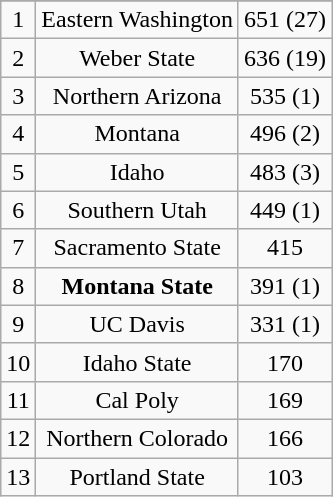<table class="wikitable" style="display: inline-table;">
<tr align="center">
</tr>
<tr align="center">
<td>1</td>
<td>Eastern Washington</td>
<td>651 (27)</td>
</tr>
<tr align="center">
<td>2</td>
<td>Weber State</td>
<td>636 (19)</td>
</tr>
<tr align="center">
<td>3</td>
<td>Northern Arizona</td>
<td>535 (1)</td>
</tr>
<tr align="center">
<td>4</td>
<td>Montana</td>
<td>496 (2)</td>
</tr>
<tr align="center">
<td>5</td>
<td>Idaho</td>
<td>483 (3)</td>
</tr>
<tr align="center">
<td>6</td>
<td>Southern Utah</td>
<td>449 (1)</td>
</tr>
<tr align="center">
<td>7</td>
<td>Sacramento State</td>
<td>415</td>
</tr>
<tr align="center">
<td>8</td>
<td><strong>Montana State</strong></td>
<td>391 (1)</td>
</tr>
<tr align="center">
<td>9</td>
<td>UC Davis</td>
<td>331 (1)</td>
</tr>
<tr align="center">
<td>10</td>
<td>Idaho State</td>
<td>170</td>
</tr>
<tr align="center">
<td>11</td>
<td>Cal Poly</td>
<td>169</td>
</tr>
<tr align="center">
<td>12</td>
<td>Northern Colorado</td>
<td>166</td>
</tr>
<tr align="center">
<td>13</td>
<td>Portland State</td>
<td>103</td>
</tr>
</table>
